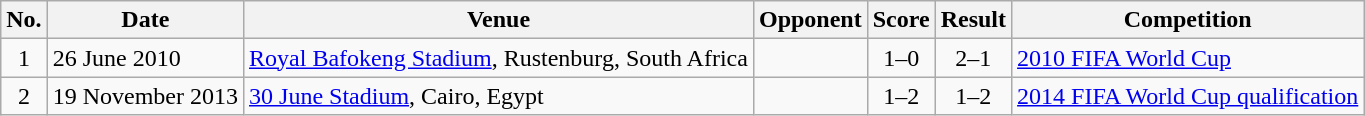<table class="wikitable sortable">
<tr>
<th scope=col>No.</th>
<th scope=col>Date</th>
<th scope=col>Venue</th>
<th scope=col>Opponent</th>
<th scope=col>Score</th>
<th scope=col>Result</th>
<th scope=col>Competition</th>
</tr>
<tr>
<td align=center>1</td>
<td>26 June 2010</td>
<td><a href='#'>Royal Bafokeng Stadium</a>, Rustenburg, South Africa</td>
<td></td>
<td align=center>1–0</td>
<td align=center>2–1</td>
<td><a href='#'>2010 FIFA World Cup</a></td>
</tr>
<tr>
<td align=center>2</td>
<td>19 November 2013</td>
<td><a href='#'>30 June Stadium</a>, Cairo, Egypt</td>
<td></td>
<td align=center>1–2</td>
<td align=center>1–2</td>
<td><a href='#'>2014 FIFA World Cup qualification</a></td>
</tr>
</table>
